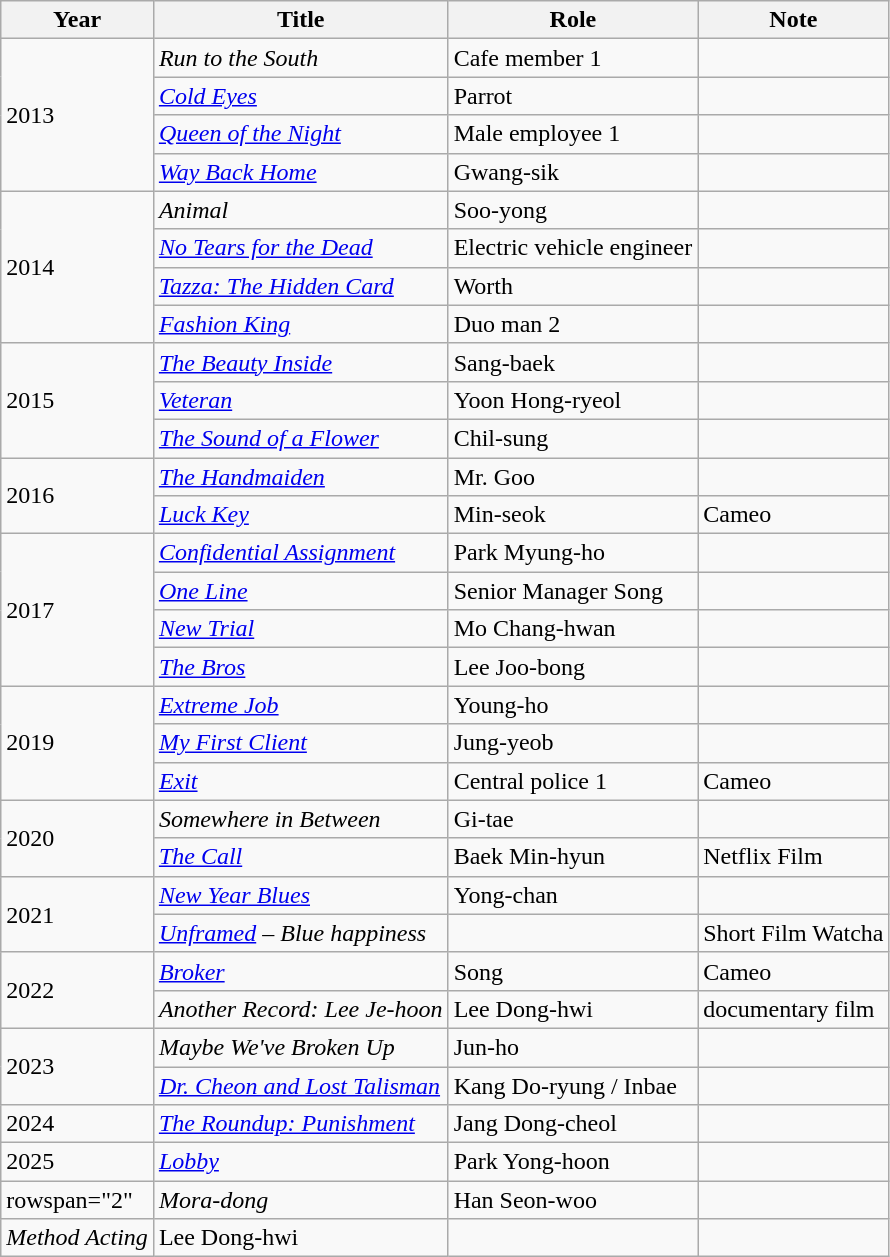<table class="wikitable">
<tr>
<th>Year</th>
<th>Title</th>
<th>Role</th>
<th>Note</th>
</tr>
<tr>
<td rowspan="4">2013</td>
<td><em>Run to the South</em></td>
<td>Cafe member 1</td>
<td></td>
</tr>
<tr>
<td><em><a href='#'>Cold Eyes</a></em></td>
<td>Parrot</td>
<td></td>
</tr>
<tr>
<td><em><a href='#'>Queen of the Night</a></em></td>
<td>Male employee 1</td>
<td></td>
</tr>
<tr>
<td><em><a href='#'>Way Back Home</a></em></td>
<td>Gwang-sik</td>
<td></td>
</tr>
<tr>
<td rowspan="4">2014</td>
<td><em>Animal</em></td>
<td>Soo-yong</td>
<td></td>
</tr>
<tr>
<td><em><a href='#'>No Tears for the Dead</a></em></td>
<td>Electric vehicle engineer</td>
<td></td>
</tr>
<tr>
<td><em><a href='#'>Tazza: The Hidden Card</a></em></td>
<td>Worth</td>
<td></td>
</tr>
<tr>
<td><em><a href='#'>Fashion King</a></em></td>
<td>Duo man 2</td>
<td></td>
</tr>
<tr>
<td rowspan="3">2015</td>
<td><em><a href='#'>The Beauty Inside</a></em></td>
<td>Sang-baek</td>
<td></td>
</tr>
<tr>
<td><em><a href='#'>Veteran</a></em></td>
<td>Yoon Hong-ryeol</td>
<td></td>
</tr>
<tr>
<td><em><a href='#'>The Sound of a Flower</a></em></td>
<td>Chil-sung</td>
<td></td>
</tr>
<tr>
<td rowspan="2">2016</td>
<td><em><a href='#'>The Handmaiden</a></em></td>
<td>Mr. Goo</td>
<td></td>
</tr>
<tr>
<td><em><a href='#'>Luck Key</a></em></td>
<td>Min-seok</td>
<td>Cameo</td>
</tr>
<tr>
<td rowspan="4">2017</td>
<td><em><a href='#'>Confidential Assignment</a></em></td>
<td>Park Myung-ho</td>
<td></td>
</tr>
<tr>
<td><em><a href='#'>One Line</a></em></td>
<td>Senior Manager Song</td>
<td></td>
</tr>
<tr>
<td><em><a href='#'>New Trial</a></em></td>
<td>Mo Chang-hwan</td>
<td></td>
</tr>
<tr>
<td><em><a href='#'>The Bros</a></em></td>
<td>Lee Joo-bong</td>
<td></td>
</tr>
<tr>
<td rowspan=3>2019</td>
<td><em><a href='#'>Extreme Job</a></em></td>
<td>Young-ho</td>
<td></td>
</tr>
<tr>
<td><em><a href='#'>My First Client</a></em></td>
<td>Jung-yeob</td>
<td></td>
</tr>
<tr>
<td><em><a href='#'>Exit</a></em></td>
<td>Central police 1</td>
<td>Cameo</td>
</tr>
<tr>
<td rowspan=2>2020</td>
<td><em>Somewhere in Between</em></td>
<td>Gi-tae</td>
<td></td>
</tr>
<tr>
<td><em><a href='#'>The Call</a></em></td>
<td>Baek Min-hyun</td>
<td>Netflix Film</td>
</tr>
<tr>
<td rowspan=2>2021</td>
<td><em><a href='#'>New Year Blues</a></em></td>
<td>Yong-chan</td>
<td></td>
</tr>
<tr>
<td><em><a href='#'>Unframed</a> – Blue happiness</em></td>
<td></td>
<td>Short Film Watcha </td>
</tr>
<tr>
<td rowspan=2>2022</td>
<td><em><a href='#'>Broker</a></em></td>
<td>Song</td>
<td>Cameo</td>
</tr>
<tr>
<td><em>Another Record: Lee Je-hoon</em></td>
<td>Lee Dong-hwi</td>
<td>documentary film</td>
</tr>
<tr>
<td rowspan="2">2023</td>
<td><em>Maybe We've Broken Up</em></td>
<td>Jun-ho</td>
<td></td>
</tr>
<tr>
<td><em><a href='#'>Dr. Cheon and Lost Talisman</a></em></td>
<td>Kang Do-ryung / Inbae</td>
<td></td>
</tr>
<tr>
<td>2024</td>
<td><em><a href='#'>The Roundup: Punishment</a></em></td>
<td>Jang Dong-cheol</td>
<td></td>
</tr>
<tr>
<td>2025</td>
<td><em><a href='#'>Lobby</a></em></td>
<td>Park Yong-hoon</td>
<td></td>
</tr>
<tr>
<td>rowspan="2" </td>
<td><em>Mora-dong</em></td>
<td>Han Seon-woo</td>
<td></td>
</tr>
<tr>
<td><em>Method Acting</em></td>
<td>Lee Dong-hwi</td>
<td></td>
</tr>
</table>
